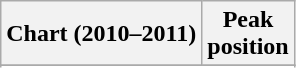<table class="wikitable sortable">
<tr>
<th align="left">Chart (2010–2011)</th>
<th align="center">Peak<br>position</th>
</tr>
<tr>
</tr>
<tr>
</tr>
</table>
